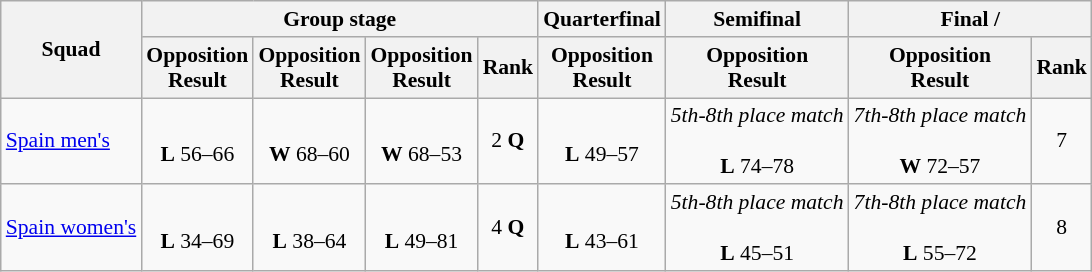<table class=wikitable style="font-size:90%">
<tr>
<th rowspan="2">Squad</th>
<th colspan="4">Group stage</th>
<th>Quarterfinal</th>
<th>Semifinal</th>
<th colspan="2">Final / </th>
</tr>
<tr>
<th>Opposition<br>Result</th>
<th>Opposition<br>Result</th>
<th>Opposition<br>Result</th>
<th>Rank</th>
<th>Opposition<br>Result</th>
<th>Opposition<br>Result</th>
<th>Opposition<br>Result</th>
<th>Rank</th>
</tr>
<tr align=center>
<td align=left><a href='#'>Spain men's</a></td>
<td><br><strong>L</strong> 56–66</td>
<td><br><strong>W</strong> 68–60</td>
<td><br><strong>W</strong> 68–53</td>
<td>2 <strong>Q</strong></td>
<td><br><strong>L</strong> 49–57</td>
<td><em>5th-8th place match</em><br><br><strong>L</strong> 74–78</td>
<td><em>7th-8th place match</em><br><br><strong>W</strong> 72–57</td>
<td>7</td>
</tr>
<tr align=center>
<td align=left><a href='#'>Spain women's</a></td>
<td><br><strong>L</strong> 34–69</td>
<td><br><strong>L</strong> 38–64</td>
<td><br><strong>L</strong> 49–81</td>
<td>4 <strong>Q</strong></td>
<td><br><strong>L</strong> 43–61</td>
<td><em>5th-8th place match</em><br><br><strong>L</strong> 45–51</td>
<td><em>7th-8th place match</em><br><br><strong>L</strong> 55–72</td>
<td>8</td>
</tr>
</table>
